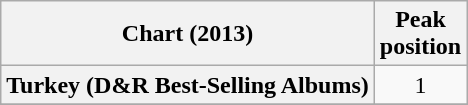<table class="wikitable plainrowheaders sortable" style="text-align:center;" border="1">
<tr>
<th scope="col">Chart (2013)</th>
<th scope="col">Peak<br>position</th>
</tr>
<tr>
<th scope="row">Turkey (D&R Best-Selling Albums)</th>
<td>1</td>
</tr>
<tr>
</tr>
</table>
